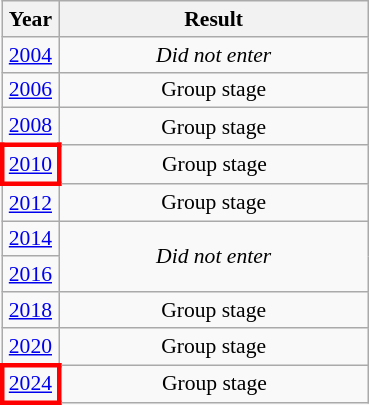<table class="wikitable" style="text-align: center; font-size:90%">
<tr>
<th>Year</th>
<th style="width:200px">Result</th>
</tr>
<tr>
<td> <a href='#'>2004</a></td>
<td><em>Did not enter</em></td>
</tr>
<tr>
<td> <a href='#'>2006</a></td>
<td>Group stage</td>
</tr>
<tr>
<td> <a href='#'>2008</a></td>
<td>Group stage</td>
</tr>
<tr>
<td style="border: 3px solid red"> <a href='#'>2010</a></td>
<td>Group stage</td>
</tr>
<tr>
<td> <a href='#'>2012</a></td>
<td>Group stage</td>
</tr>
<tr>
<td> <a href='#'>2014</a></td>
<td rowspan="2"><em>Did not enter</em></td>
</tr>
<tr>
<td> <a href='#'>2016</a></td>
</tr>
<tr>
<td> <a href='#'>2018</a></td>
<td>Group stage</td>
</tr>
<tr>
<td> <a href='#'>2020</a></td>
<td>Group stage</td>
</tr>
<tr>
<td style="border: 3px solid red"> <a href='#'>2024</a></td>
<td>Group stage</td>
</tr>
</table>
